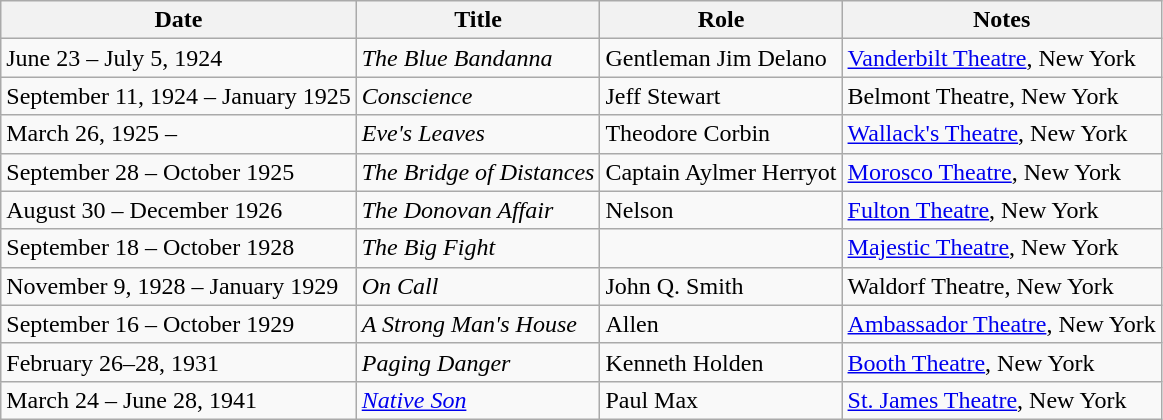<table class="wikitable">
<tr>
<th>Date</th>
<th>Title</th>
<th>Role</th>
<th>Notes</th>
</tr>
<tr>
<td>June 23 – July 5, 1924</td>
<td><em>The Blue Bandanna</em></td>
<td>Gentleman Jim Delano</td>
<td><a href='#'>Vanderbilt Theatre</a>, New York</td>
</tr>
<tr>
<td>September 11, 1924 – January 1925</td>
<td><em>Conscience</em></td>
<td>Jeff Stewart</td>
<td>Belmont Theatre, New York</td>
</tr>
<tr>
<td>March 26, 1925 –</td>
<td><em>Eve's Leaves</em></td>
<td>Theodore Corbin</td>
<td><a href='#'>Wallack's Theatre</a>, New York</td>
</tr>
<tr>
<td>September 28 – October 1925</td>
<td><em>The Bridge of Distances</em></td>
<td>Captain Aylmer Herryot</td>
<td><a href='#'>Morosco Theatre</a>, New York</td>
</tr>
<tr>
<td>August 30 – December 1926</td>
<td><em>The Donovan Affair</em></td>
<td>Nelson</td>
<td><a href='#'>Fulton Theatre</a>, New York</td>
</tr>
<tr>
<td>September 18 – October 1928</td>
<td><em>The Big Fight</em></td>
<td></td>
<td><a href='#'>Majestic Theatre</a>, New York</td>
</tr>
<tr>
<td>November 9, 1928 – January 1929</td>
<td><em>On Call</em></td>
<td>John Q. Smith</td>
<td>Waldorf Theatre, New York</td>
</tr>
<tr>
<td>September 16 – October 1929</td>
<td><em>A Strong Man's House</em></td>
<td>Allen</td>
<td><a href='#'>Ambassador Theatre</a>, New York</td>
</tr>
<tr>
<td>February 26–28, 1931</td>
<td><em>Paging Danger</em></td>
<td>Kenneth Holden</td>
<td><a href='#'>Booth Theatre</a>, New York</td>
</tr>
<tr>
<td>March 24 – June 28, 1941</td>
<td><em><a href='#'>Native Son</a></em></td>
<td>Paul Max</td>
<td><a href='#'>St. James Theatre</a>, New York</td>
</tr>
</table>
